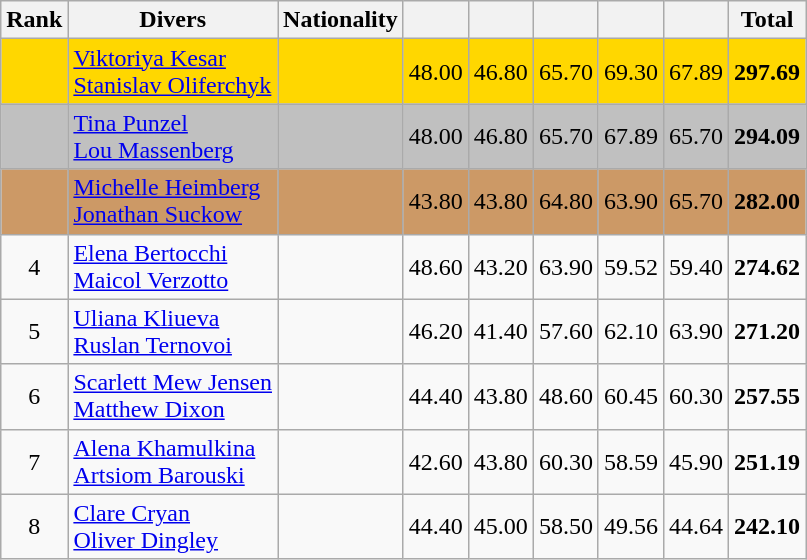<table class="wikitable" style="text-align:center">
<tr>
<th>Rank</th>
<th>Divers</th>
<th>Nationality</th>
<th></th>
<th></th>
<th></th>
<th></th>
<th></th>
<th>Total</th>
</tr>
<tr bgcolor=gold>
<td></td>
<td align=left><a href='#'>Viktoriya Kesar</a><br><a href='#'>Stanislav Oliferchyk</a></td>
<td align=left></td>
<td>48.00</td>
<td>46.80</td>
<td>65.70</td>
<td>69.30</td>
<td>67.89</td>
<td><strong>297.69</strong></td>
</tr>
<tr bgcolor=silver>
<td></td>
<td align=left><a href='#'>Tina Punzel</a><br><a href='#'>Lou Massenberg</a></td>
<td align=left></td>
<td>48.00</td>
<td>46.80</td>
<td>65.70</td>
<td>67.89</td>
<td>65.70</td>
<td><strong>294.09</strong></td>
</tr>
<tr bgcolor=CC9966>
<td></td>
<td align=left><a href='#'>Michelle Heimberg</a><br><a href='#'>Jonathan Suckow</a></td>
<td align=left></td>
<td>43.80</td>
<td>43.80</td>
<td>64.80</td>
<td>63.90</td>
<td>65.70</td>
<td><strong>282.00</strong></td>
</tr>
<tr>
<td>4</td>
<td align=left><a href='#'>Elena Bertocchi</a><br><a href='#'>Maicol Verzotto</a></td>
<td align=left></td>
<td>48.60</td>
<td>43.20</td>
<td>63.90</td>
<td>59.52</td>
<td>59.40</td>
<td><strong>274.62</strong></td>
</tr>
<tr>
<td>5</td>
<td align=left><a href='#'>Uliana Kliueva</a><br><a href='#'>Ruslan Ternovoi</a></td>
<td align=left></td>
<td>46.20</td>
<td>41.40</td>
<td>57.60</td>
<td>62.10</td>
<td>63.90</td>
<td><strong>271.20</strong></td>
</tr>
<tr>
<td>6</td>
<td align=left><a href='#'>Scarlett Mew Jensen</a><br><a href='#'>Matthew Dixon</a></td>
<td align=left></td>
<td>44.40</td>
<td>43.80</td>
<td>48.60</td>
<td>60.45</td>
<td>60.30</td>
<td><strong>257.55</strong></td>
</tr>
<tr>
<td>7</td>
<td align=left><a href='#'>Alena Khamulkina</a><br><a href='#'>Artsiom Barouski</a></td>
<td align=left></td>
<td>42.60</td>
<td>43.80</td>
<td>60.30</td>
<td>58.59</td>
<td>45.90</td>
<td><strong>251.19</strong></td>
</tr>
<tr>
<td>8</td>
<td align=left><a href='#'>Clare Cryan</a><br><a href='#'>Oliver Dingley</a></td>
<td align=left></td>
<td>44.40</td>
<td>45.00</td>
<td>58.50</td>
<td>49.56</td>
<td>44.64</td>
<td><strong>242.10</strong></td>
</tr>
</table>
